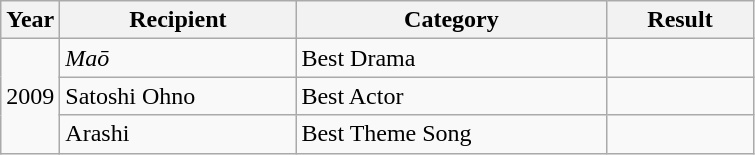<table class="wikitable">
<tr>
<th>Year</th>
<th width=150>Recipient</th>
<th width=200>Category</th>
<th width=90>Result</th>
</tr>
<tr>
<td rowspan="3">2009</td>
<td><em>Maō</em></td>
<td>Best Drama</td>
<td></td>
</tr>
<tr>
<td>Satoshi Ohno</td>
<td>Best Actor</td>
<td></td>
</tr>
<tr>
<td>Arashi</td>
<td>Best Theme Song</td>
<td></td>
</tr>
</table>
